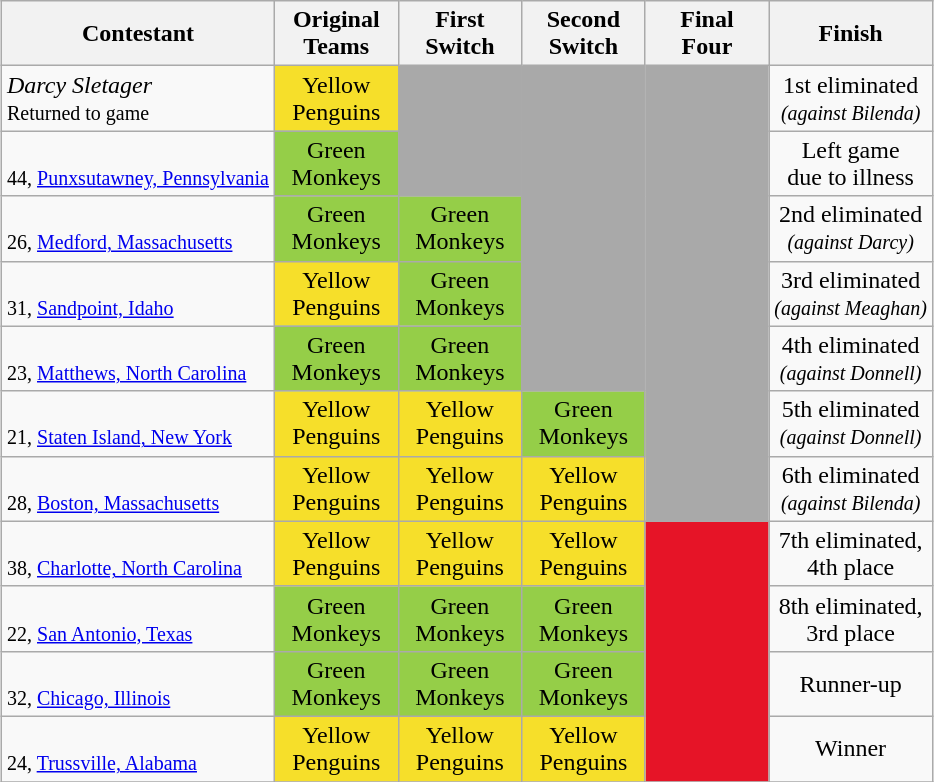<table class="wikitable" style="margin:auto; text-align:center">
<tr>
<th>Contestant</th>
<th width=75px>Original<br>Teams</th>
<th width=75px>First<br>Switch</th>
<th width=75px>Second<br>Switch</th>
<th width=75px>Final<br>Four</th>
<th>Finish</th>
</tr>
<tr>
<td align=left><em>Darcy Sletager</em><br><small>Returned to game</small></td>
<td bgcolor=#f6df2a>Yellow<br>Penguins</td>
<td rowspan=2 bgcolor=darkgray></td>
<td rowspan=5 bgcolor=darkgray></td>
<td rowspan=7 bgcolor=darkgray></td>
<td>1st eliminated<br><small><em>(against Bilenda)</em></small></td>
</tr>
<tr>
<td align=left><br><small>44, <a href='#'>Punxsutawney, Pennsylvania</a></small></td>
<td bgcolor=#95ce48>Green<br>Monkeys</td>
<td>Left game<br>due to illness</td>
</tr>
<tr>
<td align=left><br><small>26, <a href='#'>Medford, Massachusetts</a></small></td>
<td bgcolor=#95ce48>Green<br>Monkeys</td>
<td bgcolor=#95ce48>Green<br>Monkeys</td>
<td>2nd eliminated<br><small><em>(against Darcy)</em></small></td>
</tr>
<tr>
<td align=left><br><small>31, <a href='#'>Sandpoint, Idaho</a></small></td>
<td bgcolor=#f6df2a>Yellow<br>Penguins</td>
<td bgcolor=#95ce48>Green<br>Monkeys</td>
<td>3rd eliminated<br><small><em>(against Meaghan)</em></small></td>
</tr>
<tr>
<td align=left><br><small>23, <a href='#'>Matthews, North Carolina</a></small></td>
<td bgcolor=#95ce48>Green<br>Monkeys</td>
<td bgcolor=#95ce48>Green<br>Monkeys</td>
<td>4th eliminated<br><small><em>(against Donnell)</em></small></td>
</tr>
<tr>
<td align=left><br><small>21, <a href='#'>Staten Island, New York</a></small></td>
<td bgcolor=#f6df2a>Yellow<br>Penguins</td>
<td bgcolor=#f6df2a>Yellow<br>Penguins</td>
<td bgcolor=#95ce48>Green<br>Monkeys</td>
<td>5th eliminated<br><small><em>(against Donnell)</em></small></td>
</tr>
<tr>
<td align=left><br><small>28, <a href='#'>Boston, Massachusetts</a></small></td>
<td bgcolor=#f6df2a>Yellow<br>Penguins</td>
<td bgcolor=#f6df2a>Yellow<br>Penguins</td>
<td bgcolor=#f6df2a>Yellow<br>Penguins</td>
<td>6th eliminated<br><small><em>(against Bilenda)</em></small></td>
</tr>
<tr>
<td align=left><br><small>38, <a href='#'>Charlotte, North Carolina</a></small></td>
<td bgcolor=#f6df2a>Yellow<br>Penguins</td>
<td bgcolor=#f6df2a>Yellow<br>Penguins</td>
<td bgcolor=#f6df2a>Yellow<br>Penguins</td>
<td rowspan=4 bgcolor=#e61427></td>
<td>7th eliminated,<br>4th place</td>
</tr>
<tr>
<td align=left><br><small>22, <a href='#'>San Antonio, Texas</a></small></td>
<td bgcolor=#95ce48>Green<br>Monkeys</td>
<td bgcolor=#95ce48>Green<br>Monkeys</td>
<td bgcolor=#95ce48>Green<br>Monkeys</td>
<td>8th eliminated,<br>3rd place</td>
</tr>
<tr>
<td align=left><br><small>32, <a href='#'>Chicago, Illinois</a></small></td>
<td bgcolor=#95ce48>Green<br>Monkeys</td>
<td bgcolor=#95ce48>Green<br>Monkeys</td>
<td bgcolor=#95ce48>Green<br>Monkeys</td>
<td>Runner-up</td>
</tr>
<tr>
<td align=left><br><small>24, <a href='#'>Trussville, Alabama</a></small></td>
<td bgcolor=#f6df2a>Yellow<br>Penguins</td>
<td bgcolor=#f6df2a>Yellow<br>Penguins</td>
<td bgcolor=#f6df2a>Yellow<br>Penguins</td>
<td>Winner</td>
</tr>
<tr>
</tr>
</table>
